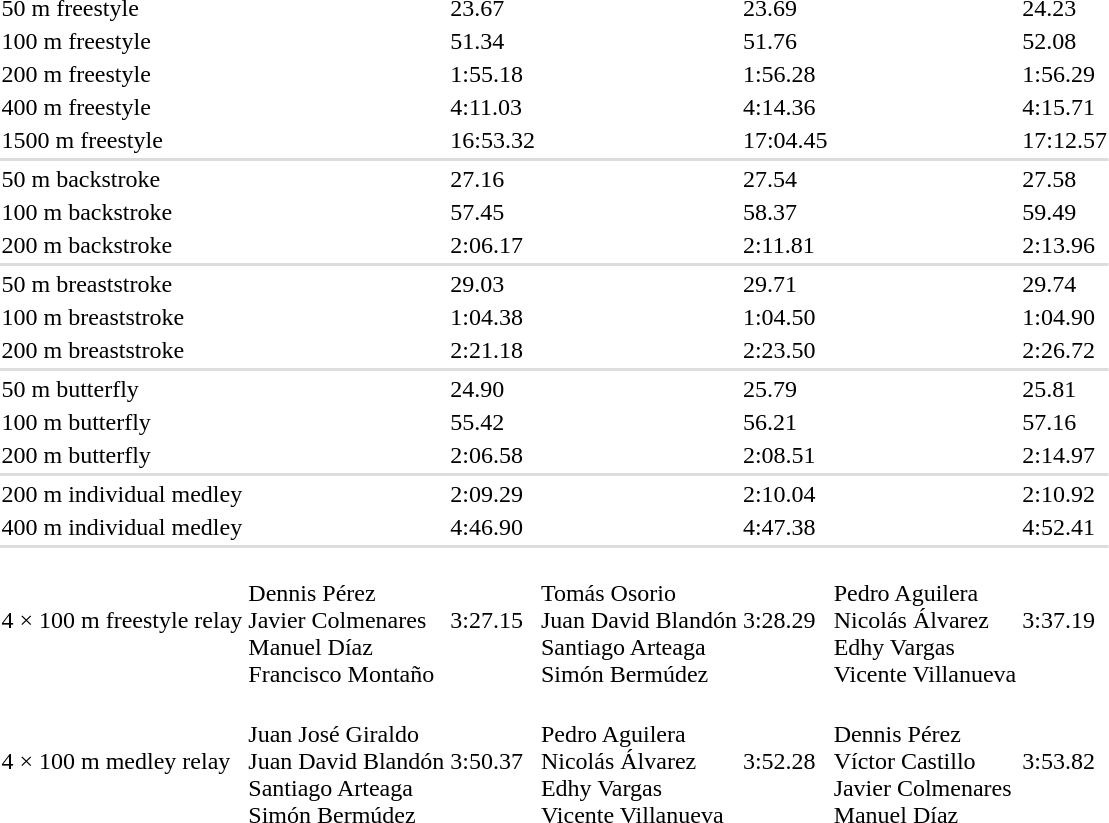<table>
<tr>
<td>50 m freestyle</td>
<td></td>
<td>23.67</td>
<td></td>
<td>23.69</td>
<td></td>
<td>24.23</td>
</tr>
<tr>
<td>100 m freestyle</td>
<td></td>
<td>51.34</td>
<td></td>
<td>51.76</td>
<td></td>
<td>52.08</td>
</tr>
<tr>
<td>200 m freestyle</td>
<td></td>
<td>1:55.18</td>
<td></td>
<td>1:56.28</td>
<td></td>
<td>1:56.29</td>
</tr>
<tr>
<td>400 m freestyle</td>
<td></td>
<td>4:11.03</td>
<td></td>
<td>4:14.36</td>
<td></td>
<td>4:15.71</td>
</tr>
<tr>
<td>1500 m freestyle</td>
<td></td>
<td>16:53.32</td>
<td></td>
<td>17:04.45</td>
<td></td>
<td>17:12.57</td>
</tr>
<tr bgcolor=#DDDDDD>
<td colspan=7></td>
</tr>
<tr>
<td>50 m backstroke</td>
<td></td>
<td>27.16</td>
<td></td>
<td>27.54</td>
<td></td>
<td>27.58</td>
</tr>
<tr>
<td>100 m backstroke</td>
<td></td>
<td>57.45</td>
<td></td>
<td>58.37</td>
<td></td>
<td>59.49</td>
</tr>
<tr>
<td>200 m backstroke</td>
<td></td>
<td>2:06.17</td>
<td></td>
<td>2:11.81</td>
<td></td>
<td>2:13.96</td>
</tr>
<tr bgcolor=#DDDDDD>
<td colspan=7></td>
</tr>
<tr>
<td>50 m breaststroke</td>
<td></td>
<td>29.03</td>
<td></td>
<td>29.71</td>
<td></td>
<td>29.74</td>
</tr>
<tr>
<td>100 m breaststroke</td>
<td></td>
<td>1:04.38</td>
<td></td>
<td>1:04.50</td>
<td></td>
<td>1:04.90</td>
</tr>
<tr>
<td>200 m breaststroke</td>
<td></td>
<td>2:21.18</td>
<td></td>
<td>2:23.50</td>
<td></td>
<td>2:26.72</td>
</tr>
<tr bgcolor=#DDDDDD>
<td colspan=7></td>
</tr>
<tr>
<td>50 m butterfly</td>
<td></td>
<td>24.90</td>
<td></td>
<td>25.79</td>
<td></td>
<td>25.81</td>
</tr>
<tr>
<td>100 m butterfly</td>
<td></td>
<td>55.42</td>
<td></td>
<td>56.21</td>
<td></td>
<td>57.16</td>
</tr>
<tr>
<td>200 m butterfly</td>
<td></td>
<td>2:06.58</td>
<td></td>
<td>2:08.51</td>
<td></td>
<td>2:14.97</td>
</tr>
<tr bgcolor=#DDDDDD>
<td colspan=7></td>
</tr>
<tr>
<td>200 m individual medley</td>
<td></td>
<td>2:09.29</td>
<td></td>
<td>2:10.04</td>
<td></td>
<td>2:10.92</td>
</tr>
<tr>
<td>400 m individual medley</td>
<td></td>
<td>4:46.90</td>
<td></td>
<td>4:47.38</td>
<td></td>
<td>4:52.41</td>
</tr>
<tr bgcolor=#DDDDDD>
<td colspan=7></td>
</tr>
<tr>
<td>4 × 100 m freestyle relay</td>
<td><br>Dennis Pérez<br>Javier Colmenares<br>Manuel Díaz<br>Francisco Montaño</td>
<td>3:27.15</td>
<td><br>Tomás Osorio<br>Juan David Blandón<br>Santiago Arteaga<br>Simón Bermúdez</td>
<td>3:28.29</td>
<td><br>Pedro Aguilera<br>Nicolás Álvarez<br>Edhy Vargas<br>Vicente Villanueva</td>
<td>3:37.19</td>
</tr>
<tr>
<td>4 × 100 m medley relay</td>
<td><br>Juan José Giraldo<br>Juan David Blandón<br>Santiago Arteaga<br>Simón Bermúdez</td>
<td>3:50.37</td>
<td><br>Pedro Aguilera<br>Nicolás Álvarez<br>Edhy Vargas<br>Vicente Villanueva</td>
<td>3:52.28</td>
<td><br>Dennis Pérez<br>Víctor Castillo<br>Javier Colmenares<br>Manuel Díaz</td>
<td>3:53.82</td>
</tr>
</table>
